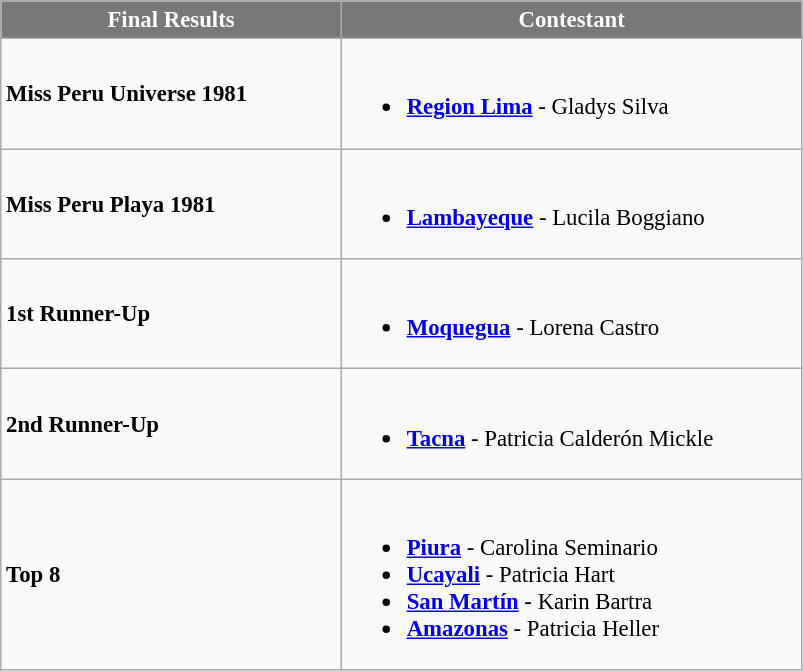<table class="wikitable sortable" style="font-size: 95%;">
<tr>
<th width="220" style="background-color:#787878;color:#FFFFFF;">Final Results</th>
<th width="300" style="background-color:#787878;color:#FFFFFF;">Contestant</th>
</tr>
<tr>
<td><strong>Miss Peru Universe 1981</strong></td>
<td><br><ul><li> <strong><a href='#'>Region Lima</a></strong> - Gladys Silva</li></ul></td>
</tr>
<tr>
<td><strong>Miss Peru Playa 1981</strong></td>
<td><br><ul><li> <strong><a href='#'>Lambayeque</a></strong> - Lucila Boggiano</li></ul></td>
</tr>
<tr>
<td><strong>1st Runner-Up</strong></td>
<td><br><ul><li> <strong><a href='#'>Moquegua</a></strong> - Lorena Castro</li></ul></td>
</tr>
<tr>
<td><strong>2nd Runner-Up</strong></td>
<td><br><ul><li> <strong><a href='#'>Tacna</a></strong> - Patricia Calderón Mickle</li></ul></td>
</tr>
<tr>
<td><strong>Top 8</strong></td>
<td><br><ul><li> <strong><a href='#'>Piura</a></strong> - Carolina Seminario</li><li> <strong><a href='#'>Ucayali</a></strong> - Patricia Hart</li><li> <strong><a href='#'>San Martín</a></strong> - Karin Bartra</li><li> <strong><a href='#'>Amazonas</a></strong> - Patricia Heller</li></ul></td>
</tr>
</table>
